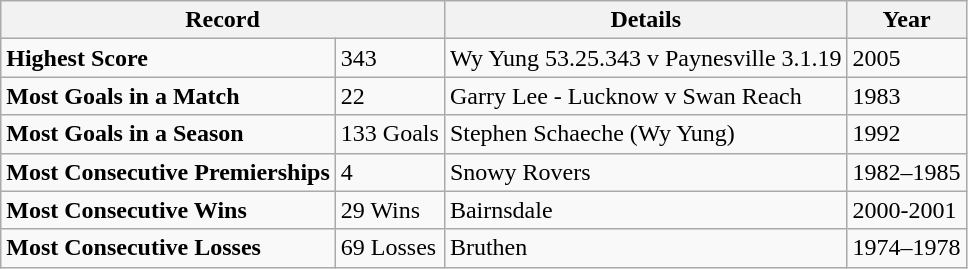<table class="wikitable">
<tr>
<th colspan=2>Record</th>
<th>Details</th>
<th>Year</th>
</tr>
<tr>
<td><strong>Highest Score</strong></td>
<td>343</td>
<td>Wy Yung 53.25.343 v Paynesville 3.1.19</td>
<td>2005</td>
</tr>
<tr>
<td><strong>Most Goals in a Match</strong></td>
<td>22</td>
<td>Garry Lee - Lucknow v Swan Reach</td>
<td>1983</td>
</tr>
<tr>
<td><strong>Most Goals in a Season</strong></td>
<td>133 Goals</td>
<td>Stephen Schaeche (Wy Yung)</td>
<td>1992</td>
</tr>
<tr>
<td><strong>Most Consecutive Premierships</strong></td>
<td>4</td>
<td>Snowy Rovers</td>
<td>1982–1985</td>
</tr>
<tr>
<td><strong>Most Consecutive Wins</strong></td>
<td>29 Wins</td>
<td>Bairnsdale</td>
<td>2000-2001</td>
</tr>
<tr>
<td><strong>Most Consecutive Losses</strong></td>
<td>69 Losses</td>
<td>Bruthen</td>
<td>1974–1978</td>
</tr>
</table>
